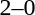<table style="text-align:center">
<tr>
<th width=200></th>
<th width=100></th>
<th width=200></th>
</tr>
<tr>
<td align=right></td>
<td>2–0</td>
<td align=left></td>
</tr>
<tr>
</tr>
</table>
